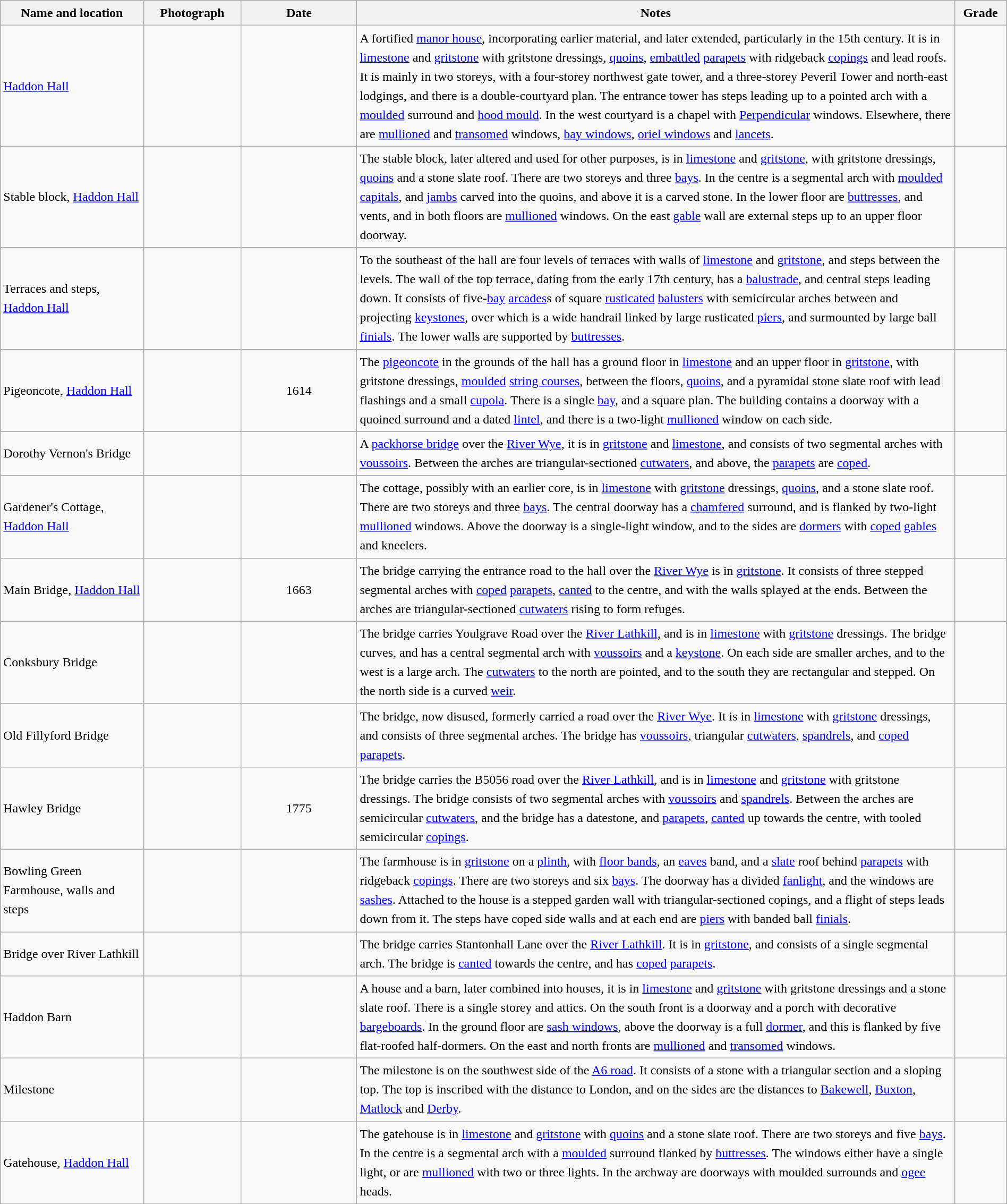<table class="wikitable sortable plainrowheaders" style="width:100%; border:0; text-align:left; line-height:150%;">
<tr>
<th scope="col"  style="width:150px">Name and location</th>
<th scope="col"  style="width:100px" class="unsortable">Photograph</th>
<th scope="col"  style="width:120px">Date</th>
<th scope="col"  style="width:650px" class="unsortable">Notes</th>
<th scope="col"  style="width:50px">Grade</th>
</tr>
<tr>
<td><a href='#'>Haddon Hall</a><br><small></small></td>
<td></td>
<td align="center"></td>
<td>A fortified <a href='#'>manor house</a>, incorporating earlier material, and later extended, particularly in the 15th century.  It is in <a href='#'>limestone</a> and <a href='#'>gritstone</a> with gritstone dressings, <a href='#'>quoins</a>, <a href='#'>embattled</a> <a href='#'>parapets</a> with ridgeback <a href='#'>copings</a> and lead roofs.  It is mainly in two storeys, with a four-storey northwest gate tower, and a three-storey Peveril Tower and north-east lodgings, and there is a double-courtyard plan.  The entrance tower has steps leading up to a pointed arch with a <a href='#'>moulded</a> surround and <a href='#'>hood mould</a>.  In the west courtyard is a chapel with <a href='#'>Perpendicular</a> windows.  Elsewhere, there are <a href='#'>mullioned</a> and <a href='#'>transomed</a> windows, <a href='#'>bay windows</a>, <a href='#'>oriel windows</a> and <a href='#'>lancets</a>.</td>
<td align="center" ></td>
</tr>
<tr>
<td>Stable block, <a href='#'>Haddon Hall</a><br><small></small></td>
<td></td>
<td align="center"></td>
<td>The stable block, later altered and used for other purposes, is in <a href='#'>limestone</a> and <a href='#'>gritstone</a>, with gritstone dressings, <a href='#'>quoins</a> and a stone slate roof.  There are two storeys and three <a href='#'>bays</a>.  In the centre is a segmental arch with <a href='#'>moulded</a> <a href='#'>capitals</a>, and <a href='#'>jambs</a> carved into the quoins, and above it is a carved stone.  In the lower floor are <a href='#'>buttresses</a>, and vents, and in both floors are <a href='#'>mullioned</a> windows.  On the east <a href='#'>gable</a> wall are external steps up to an upper floor doorway.</td>
<td align="center" ></td>
</tr>
<tr>
<td>Terraces and steps, <a href='#'>Haddon Hall</a><br><small></small></td>
<td></td>
<td align="center"></td>
<td>To the southeast of the hall are four levels of terraces with walls of <a href='#'>limestone</a> and <a href='#'>gritstone</a>, and steps between the levels.  The wall of the top terrace, dating from the early 17th century, has a <a href='#'>balustrade</a>, and central steps leading down.  It consists of five-<a href='#'>bay</a> <a href='#'>arcades</a>s of square <a href='#'>rusticated</a> <a href='#'>balusters</a> with semicircular arches between and projecting <a href='#'> keystones</a>, over which is a wide handrail linked by large rusticated <a href='#'>piers</a>, and surmounted by large ball <a href='#'>finials</a>.  The lower walls are supported by <a href='#'>buttresses</a>.</td>
<td align="center" ></td>
</tr>
<tr>
<td>Pigeoncote, <a href='#'>Haddon Hall</a><br><small></small></td>
<td></td>
<td align="center">1614</td>
<td>The <a href='#'>pigeoncote</a> in the grounds of the hall has a ground floor in <a href='#'>limestone</a> and an upper floor in <a href='#'>gritstone</a>, with gritstone dressings, <a href='#'>moulded</a> <a href='#'>string courses</a>, between the floors, <a href='#'>quoins</a>, and a pyramidal stone slate roof with lead flashings and a small <a href='#'>cupola</a>.  There is a single <a href='#'>bay</a>, and a square plan.  The building contains a doorway with a quoined surround and a dated <a href='#'>lintel</a>, and there is a two-light <a href='#'>mullioned</a> window on each side.</td>
<td align="center" ></td>
</tr>
<tr>
<td>Dorothy Vernon's Bridge<br><small></small></td>
<td></td>
<td align="center"></td>
<td>A <a href='#'>packhorse bridge</a> over the <a href='#'>River Wye</a>, it is in <a href='#'>gritstone</a> and <a href='#'>limestone</a>, and consists of two segmental arches with <a href='#'>voussoirs</a>.  Between the arches are triangular-sectioned <a href='#'>cutwaters</a>, and above, the <a href='#'>parapets</a> are <a href='#'>coped</a>.</td>
<td align="center" ></td>
</tr>
<tr>
<td>Gardener's Cottage, <a href='#'>Haddon Hall</a><br><small></small></td>
<td></td>
<td align="center"></td>
<td>The cottage, possibly with an earlier core, is in <a href='#'>limestone</a> with <a href='#'>gritstone</a> dressings, <a href='#'>quoins</a>, and a stone slate roof.  There are two storeys and three <a href='#'>bays</a>.  The central doorway has a <a href='#'>chamfered</a> surround, and is flanked by two-light <a href='#'>mullioned</a> windows.  Above the doorway is a single-light window, and to the sides are <a href='#'>dormers</a> with <a href='#'>coped</a> <a href='#'>gables</a> and kneelers.</td>
<td align="center" ></td>
</tr>
<tr>
<td>Main Bridge, <a href='#'>Haddon Hall</a><br><small></small></td>
<td></td>
<td align="center">1663</td>
<td>The bridge carrying the entrance road to the hall over the <a href='#'>River Wye</a> is in <a href='#'>gritstone</a>.  It consists of three stepped segmental arches with <a href='#'>coped</a> <a href='#'>parapets</a>, <a href='#'>canted</a> to the centre, and with the walls splayed at the ends.  Between the arches are triangular-sectioned <a href='#'>cutwaters</a> rising to form refuges.</td>
<td align="center" ></td>
</tr>
<tr>
<td>Conksbury Bridge<br><small></small></td>
<td></td>
<td align="center"></td>
<td>The bridge carries Youlgrave Road over the <a href='#'>River Lathkill</a>, and is in <a href='#'>limestone</a> with <a href='#'>gritstone</a> dressings.  The bridge curves, and has a central segmental arch with <a href='#'>voussoirs</a> and a <a href='#'>keystone</a>.  On each side are smaller arches, and to the west is a large arch.  The <a href='#'>cutwaters</a> to the north are pointed, and to the south they are rectangular and stepped.  On the north side is a curved <a href='#'>weir</a>.</td>
<td align="center" ></td>
</tr>
<tr>
<td>Old Fillyford Bridge<br><small></small></td>
<td></td>
<td align="center"></td>
<td>The bridge, now disused, formerly carried a road over the <a href='#'>River Wye</a>.  It is in <a href='#'>limestone</a> with <a href='#'>gritstone</a> dressings, and consists of three segmental arches.  The bridge has <a href='#'>voussoirs</a>, triangular <a href='#'>cutwaters</a>, <a href='#'>spandrels</a>, and <a href='#'>coped</a> <a href='#'>parapets</a>.</td>
<td align="center" ></td>
</tr>
<tr>
<td>Hawley Bridge<br><small></small></td>
<td></td>
<td align="center">1775</td>
<td>The bridge carries the B5056 road over the <a href='#'>River Lathkill</a>, and is in <a href='#'>limestone</a> and <a href='#'>gritstone</a> with gritstone dressings.  The bridge consists of two segmental arches with <a href='#'>voussoirs</a> and <a href='#'>spandrels</a>.  Between the arches are semicircular <a href='#'>cutwaters</a>, and the bridge has a datestone, and <a href='#'>parapets</a>, <a href='#'>canted</a> up towards the centre, with tooled semicircular <a href='#'>copings</a>.</td>
<td align="center" ></td>
</tr>
<tr>
<td>Bowling Green Farmhouse, walls and steps<br><small></small></td>
<td></td>
<td align="center"></td>
<td>The farmhouse is in <a href='#'>gritstone</a> on a <a href='#'>plinth</a>, with <a href='#'>floor bands</a>, an <a href='#'>eaves</a> band, and a <a href='#'>slate</a> roof behind <a href='#'>parapets</a> with ridgeback <a href='#'>copings</a>.  There are two storeys and six <a href='#'>bays</a>.  The doorway has a divided <a href='#'>fanlight</a>, and the windows are <a href='#'>sashes</a>.  Attached to the house is a stepped garden wall with triangular-sectioned copings, and a flight of steps leads down from it.  The steps have coped side walls and at each end are <a href='#'>piers</a> with banded ball <a href='#'>finials</a>.</td>
<td align="center" ></td>
</tr>
<tr>
<td>Bridge over River Lathkill<br><small></small></td>
<td></td>
<td align="center"></td>
<td>The bridge carries Stantonhall Lane over the <a href='#'>River Lathkill</a>.  It is in <a href='#'>gritstone</a>, and consists of a single segmental arch.  The bridge is <a href='#'>canted</a> towards the centre, and has <a href='#'>coped</a> <a href='#'>parapets</a>.</td>
<td align="center" ></td>
</tr>
<tr>
<td>Haddon Barn<br><small></small></td>
<td></td>
<td align="center"></td>
<td>A house and a barn, later combined into houses, it is in <a href='#'>limestone</a> and <a href='#'>gritstone</a> with gritstone dressings and a stone slate roof.  There is a single storey and attics.  On the south front is a doorway and a porch with decorative <a href='#'>bargeboards</a>.  In the ground floor are <a href='#'>sash windows</a>, above the doorway is a full <a href='#'>dormer</a>, and this is flanked by five flat-roofed half-dormers.  On the east and north fronts are <a href='#'>mullioned</a> and <a href='#'>transomed</a> windows.</td>
<td align="center" ></td>
</tr>
<tr>
<td>Milestone<br><small></small></td>
<td></td>
<td align="center"></td>
<td>The milestone is on the southwest side of the <a href='#'>A6 road</a>.  It consists of a stone with a triangular section and a sloping top.  The top is inscribed with the distance to London, and on the sides are the distances to <a href='#'>Bakewell</a>, <a href='#'>Buxton</a>, <a href='#'>Matlock</a> and <a href='#'>Derby</a>.</td>
<td align="center" ></td>
</tr>
<tr>
<td>Gatehouse, <a href='#'>Haddon Hall</a><br><small></small></td>
<td></td>
<td align="center"></td>
<td>The gatehouse is in <a href='#'>limestone</a> and <a href='#'>gritstone</a> with <a href='#'>quoins</a> and a stone slate roof.  There are two storeys and five <a href='#'>bays</a>.  In the centre is a segmental arch with a <a href='#'>moulded</a> surround flanked by <a href='#'>buttresses</a>.  The windows either have a single light, or are <a href='#'>mullioned</a> with two or three lights.  In the archway are doorways with moulded surrounds and <a href='#'>ogee</a> heads.</td>
<td align="center" ></td>
</tr>
<tr>
</tr>
</table>
